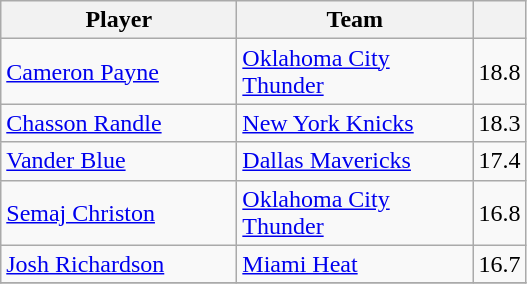<table class="wikitable" style="text-align:left">
<tr>
<th width="150px">Player</th>
<th width="150px">Team</th>
<th width="25px"></th>
</tr>
<tr>
<td><a href='#'>Cameron Payne</a></td>
<td><a href='#'>Oklahoma City Thunder</a></td>
<td align="center">18.8</td>
</tr>
<tr>
<td><a href='#'>Chasson Randle</a></td>
<td><a href='#'>New York Knicks</a></td>
<td align="center">18.3</td>
</tr>
<tr>
<td><a href='#'>Vander Blue</a></td>
<td><a href='#'>Dallas Mavericks</a></td>
<td align="center">17.4</td>
</tr>
<tr>
<td><a href='#'>Semaj Christon</a></td>
<td><a href='#'>Oklahoma City Thunder</a></td>
<td align="center">16.8</td>
</tr>
<tr>
<td><a href='#'>Josh Richardson</a></td>
<td><a href='#'>Miami Heat</a></td>
<td align="center">16.7</td>
</tr>
<tr>
</tr>
</table>
